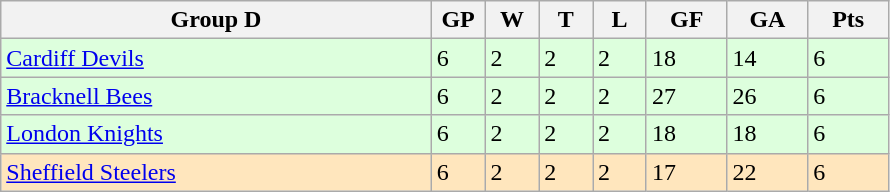<table class="wikitable">
<tr>
<th width="40%">Group D</th>
<th width="5%">GP</th>
<th width="5%">W</th>
<th width="5%">T</th>
<th width="5%">L</th>
<th width="7.5%">GF</th>
<th width="7.5%">GA</th>
<th width="7.5%">Pts</th>
</tr>
<tr bgcolor="#ddffdd">
<td><a href='#'>Cardiff Devils</a></td>
<td>6</td>
<td>2</td>
<td>2</td>
<td>2</td>
<td>18</td>
<td>14</td>
<td>6</td>
</tr>
<tr bgcolor="#ddffdd">
<td><a href='#'>Bracknell Bees</a></td>
<td>6</td>
<td>2</td>
<td>2</td>
<td>2</td>
<td>27</td>
<td>26</td>
<td>6</td>
</tr>
<tr bgcolor="#ddffdd">
<td><a href='#'>London Knights</a></td>
<td>6</td>
<td>2</td>
<td>2</td>
<td>2</td>
<td>18</td>
<td>18</td>
<td>6</td>
</tr>
<tr bgcolor="#FFE6BD">
<td><a href='#'>Sheffield Steelers</a></td>
<td>6</td>
<td>2</td>
<td>2</td>
<td>2</td>
<td>17</td>
<td>22</td>
<td>6</td>
</tr>
</table>
